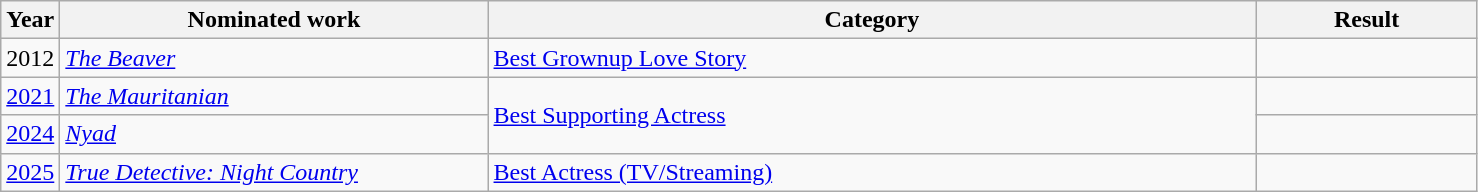<table class=wikitable>
<tr>
<th width=4%>Year</th>
<th width=29%>Nominated work</th>
<th width=52%>Category</th>
<th width=15%>Result</th>
</tr>
<tr>
<td align=center>2012</td>
<td><em><a href='#'>The Beaver</a></em></td>
<td><a href='#'>Best Grownup Love Story</a></td>
<td></td>
</tr>
<tr>
<td align=center><a href='#'>2021</a></td>
<td><em><a href='#'>The Mauritanian</a></em></td>
<td rowspan=2><a href='#'>Best Supporting Actress</a></td>
<td></td>
</tr>
<tr>
<td align=center><a href='#'>2024</a></td>
<td><em><a href='#'>Nyad</a></em></td>
<td></td>
</tr>
<tr>
<td align=center><a href='#'>2025</a></td>
<td><em><a href='#'>True Detective: Night Country</a></em></td>
<td><a href='#'>Best Actress (TV/Streaming)</a></td>
<td></td>
</tr>
</table>
